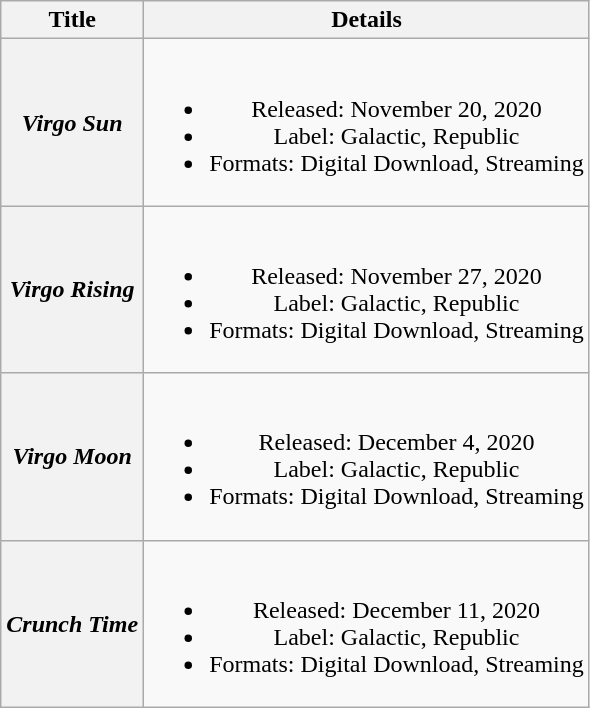<table class="wikitable plainrowheaders" style="text-align:center;">
<tr>
<th>Title</th>
<th>Details</th>
</tr>
<tr>
<th scope="row"><em>Virgo Sun</em></th>
<td><br><ul><li>Released: November 20, 2020</li><li>Label: Galactic, Republic</li><li>Formats: Digital Download, Streaming</li></ul></td>
</tr>
<tr>
<th scope="row"><em>Virgo Rising</em></th>
<td><br><ul><li>Released: November 27, 2020</li><li>Label: Galactic, Republic</li><li>Formats: Digital Download, Streaming</li></ul></td>
</tr>
<tr>
<th scope="row"><em>Virgo Moon</em></th>
<td><br><ul><li>Released: December 4, 2020</li><li>Label: Galactic, Republic</li><li>Formats: Digital Download, Streaming</li></ul></td>
</tr>
<tr>
<th scope="row"><em>Crunch Time</em></th>
<td><br><ul><li>Released: December 11, 2020</li><li>Label: Galactic, Republic</li><li>Formats: Digital Download, Streaming</li></ul></td>
</tr>
</table>
